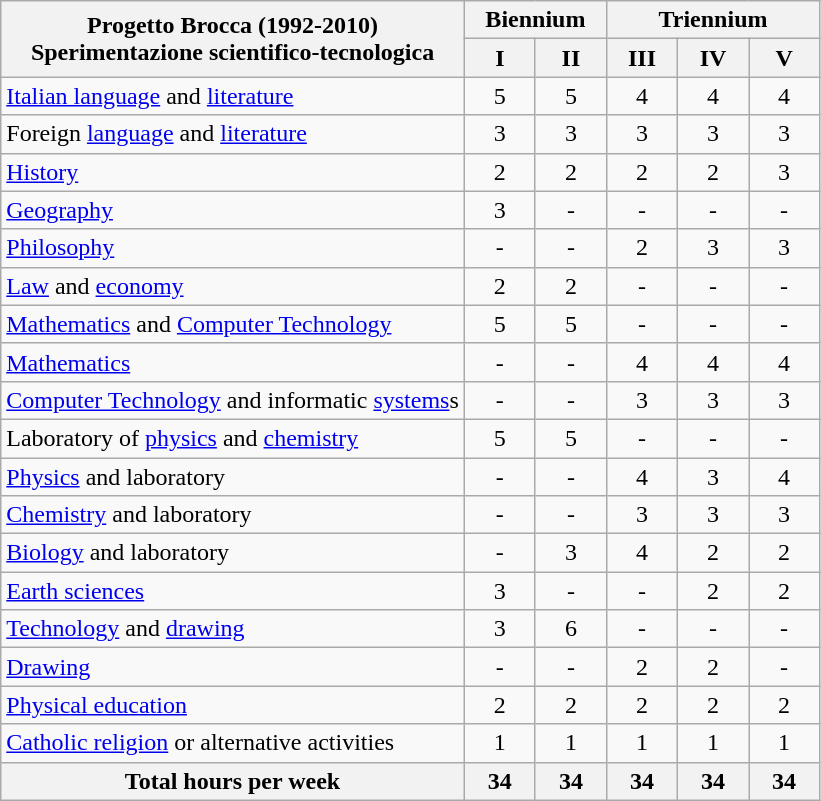<table class="wikitable">
<tr>
<th rowspan="2">Progetto Brocca (1992-2010)<br>Sperimentazione scientifico-tecnologica</th>
<th colspan="2">Biennium</th>
<th colspan="3">Triennium</th>
</tr>
<tr>
<th width=40>I</th>
<th width=40>II</th>
<th width=40>III</th>
<th width=40>IV</th>
<th width=40>V</th>
</tr>
<tr align="center">
<td align="left"><a href='#'>Italian language</a> and <a href='#'>literature</a></td>
<td>5</td>
<td>5</td>
<td>4</td>
<td>4</td>
<td>4</td>
</tr>
<tr align="center">
<td align="left">Foreign <a href='#'>language</a> and <a href='#'>literature</a></td>
<td>3</td>
<td>3</td>
<td>3</td>
<td>3</td>
<td>3</td>
</tr>
<tr align="center">
<td align="left"><a href='#'>History</a></td>
<td>2</td>
<td>2</td>
<td>2</td>
<td>2</td>
<td>3</td>
</tr>
<tr align="center">
<td align="left"><a href='#'>Geography</a></td>
<td>3</td>
<td>-</td>
<td>-</td>
<td>-</td>
<td>-</td>
</tr>
<tr align="center">
<td align="left"><a href='#'>Philosophy</a></td>
<td>-</td>
<td>-</td>
<td>2</td>
<td>3</td>
<td>3</td>
</tr>
<tr align="center">
<td align="left"><a href='#'>Law</a> and <a href='#'>economy</a></td>
<td>2</td>
<td>2</td>
<td>-</td>
<td>-</td>
<td>-</td>
</tr>
<tr align="center">
<td align="left"><a href='#'>Mathematics</a> and <a href='#'>Computer Technology</a></td>
<td>5</td>
<td>5</td>
<td>-</td>
<td>-</td>
<td>-</td>
</tr>
<tr align="center">
<td align="left"><a href='#'>Mathematics</a></td>
<td>-</td>
<td>-</td>
<td>4</td>
<td>4</td>
<td>4</td>
</tr>
<tr align="center">
<td align="left"><a href='#'>Computer Technology</a> and informatic <a href='#'>systems</a>s</td>
<td>-</td>
<td>-</td>
<td>3</td>
<td>3</td>
<td>3</td>
</tr>
<tr align="center">
<td align="left">Laboratory of <a href='#'>physics</a> and <a href='#'>chemistry</a></td>
<td>5</td>
<td>5</td>
<td>-</td>
<td>-</td>
<td>-</td>
</tr>
<tr align="center">
<td align="left"><a href='#'>Physics</a> and laboratory</td>
<td>-</td>
<td>-</td>
<td>4</td>
<td>3</td>
<td>4</td>
</tr>
<tr align="center">
<td align="left"><a href='#'>Chemistry</a> and laboratory</td>
<td>-</td>
<td>-</td>
<td>3</td>
<td>3</td>
<td>3</td>
</tr>
<tr align="center">
<td align="left"><a href='#'>Biology</a> and laboratory</td>
<td>-</td>
<td>3</td>
<td>4</td>
<td>2</td>
<td>2</td>
</tr>
<tr align="center">
<td align="left"><a href='#'>Earth sciences</a></td>
<td>3</td>
<td>-</td>
<td>-</td>
<td>2</td>
<td>2</td>
</tr>
<tr align="center">
<td align="left"><a href='#'>Technology</a> and <a href='#'>drawing</a></td>
<td>3</td>
<td>6</td>
<td>-</td>
<td>-</td>
<td>-</td>
</tr>
<tr align="center">
<td align="left"><a href='#'>Drawing</a></td>
<td>-</td>
<td>-</td>
<td>2</td>
<td>2</td>
<td>-</td>
</tr>
<tr align="center">
<td align="left"><a href='#'>Physical education</a></td>
<td>2</td>
<td>2</td>
<td>2</td>
<td>2</td>
<td>2</td>
</tr>
<tr align="center">
<td align="left"><a href='#'>Catholic religion</a> or alternative activities</td>
<td>1</td>
<td>1</td>
<td>1</td>
<td>1</td>
<td>1</td>
</tr>
<tr>
<th>Total hours per week</th>
<th>34</th>
<th>34</th>
<th>34</th>
<th>34</th>
<th>34</th>
</tr>
</table>
